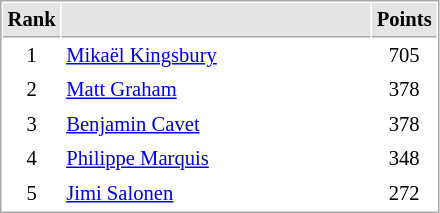<table cellspacing="1" cellpadding="3" style="border:1px solid #aaa; font-size:86%;">
<tr style="background:#e4e4e4;">
<th style="border-bottom:1px solid #aaa; width:10px;">Rank</th>
<th style="border-bottom:1px solid #aaa; width:200px;"></th>
<th style="border-bottom:1px solid #aaa; width:20px;">Points</th>
</tr>
<tr>
<td align=center>1</td>
<td> <a href='#'>Mikaël Kingsbury</a></td>
<td align=center>705</td>
</tr>
<tr>
<td align=center>2</td>
<td> <a href='#'>Matt Graham</a></td>
<td align=center>378</td>
</tr>
<tr>
<td align=center>3</td>
<td> <a href='#'>Benjamin Cavet</a></td>
<td align=center>378</td>
</tr>
<tr>
<td align=center>4</td>
<td> <a href='#'>Philippe Marquis</a></td>
<td align=center>348</td>
</tr>
<tr>
<td align=center>5</td>
<td> <a href='#'>Jimi Salonen</a></td>
<td align=center>272</td>
</tr>
</table>
